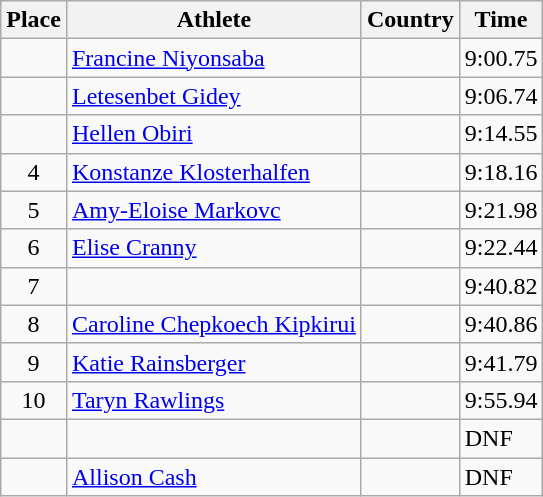<table class="wikitable">
<tr>
<th>Place</th>
<th>Athlete</th>
<th>Country</th>
<th>Time</th>
</tr>
<tr>
<td align=center></td>
<td><a href='#'>Francine Niyonsaba</a></td>
<td></td>
<td>9:00.75</td>
</tr>
<tr>
<td align=center></td>
<td><a href='#'>Letesenbet Gidey</a></td>
<td></td>
<td>9:06.74</td>
</tr>
<tr>
<td align=center></td>
<td><a href='#'>Hellen Obiri</a></td>
<td></td>
<td>9:14.55</td>
</tr>
<tr>
<td align=center>4</td>
<td><a href='#'>Konstanze Klosterhalfen</a></td>
<td></td>
<td>9:18.16</td>
</tr>
<tr>
<td align=center>5</td>
<td><a href='#'>Amy-Eloise Markovc</a></td>
<td></td>
<td>9:21.98</td>
</tr>
<tr>
<td align=center>6</td>
<td><a href='#'>Elise Cranny</a></td>
<td></td>
<td>9:22.44</td>
</tr>
<tr>
<td align=center>7</td>
<td></td>
<td></td>
<td>9:40.82</td>
</tr>
<tr>
<td align=center>8</td>
<td><a href='#'>Caroline Chepkoech Kipkirui</a></td>
<td></td>
<td>9:40.86</td>
</tr>
<tr>
<td align=center>9</td>
<td><a href='#'>Katie Rainsberger</a></td>
<td></td>
<td>9:41.79</td>
</tr>
<tr>
<td align=center>10</td>
<td><a href='#'>Taryn Rawlings</a></td>
<td></td>
<td>9:55.94</td>
</tr>
<tr>
<td align=center></td>
<td></td>
<td></td>
<td>DNF</td>
</tr>
<tr>
<td align=center></td>
<td><a href='#'>Allison Cash</a></td>
<td></td>
<td>DNF</td>
</tr>
</table>
